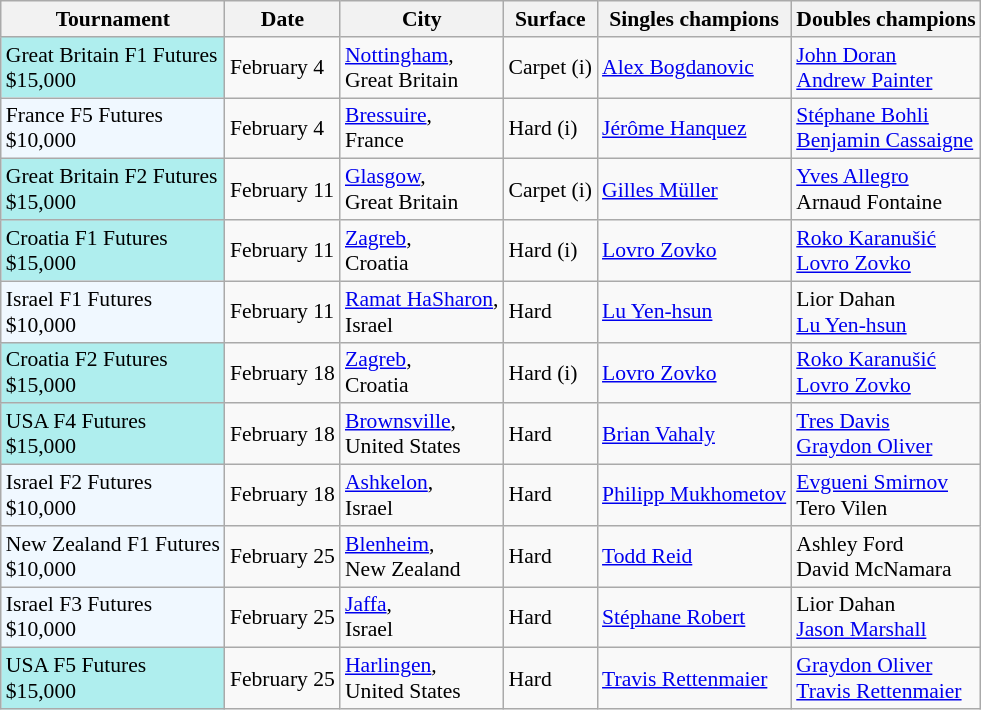<table class="sortable wikitable" style="font-size:90%">
<tr>
<th>Tournament</th>
<th>Date</th>
<th>City</th>
<th>Surface</th>
<th>Singles champions</th>
<th>Doubles champions</th>
</tr>
<tr>
<td style="background:#afeeee;">Great Britain F1 Futures<br>$15,000</td>
<td>February 4</td>
<td><a href='#'>Nottingham</a>,<br>Great Britain</td>
<td>Carpet (i)</td>
<td> <a href='#'>Alex Bogdanovic</a></td>
<td> <a href='#'>John Doran</a><br> <a href='#'>Andrew Painter</a></td>
</tr>
<tr>
<td style="background:#f0f8ff;">France F5 Futures<br>$10,000</td>
<td>February 4</td>
<td><a href='#'>Bressuire</a>,<br>France</td>
<td>Hard (i)</td>
<td> <a href='#'>Jérôme Hanquez</a></td>
<td> <a href='#'>Stéphane Bohli</a><br> <a href='#'>Benjamin Cassaigne</a></td>
</tr>
<tr>
<td style="background:#afeeee;">Great Britain F2 Futures<br>$15,000</td>
<td>February 11</td>
<td><a href='#'>Glasgow</a>,<br>Great Britain</td>
<td>Carpet (i)</td>
<td> <a href='#'>Gilles Müller</a></td>
<td> <a href='#'>Yves Allegro</a><br> Arnaud Fontaine</td>
</tr>
<tr>
<td style="background:#afeeee;">Croatia F1 Futures<br>$15,000</td>
<td>February 11</td>
<td><a href='#'>Zagreb</a>,<br>Croatia</td>
<td>Hard (i)</td>
<td> <a href='#'>Lovro Zovko</a></td>
<td> <a href='#'>Roko Karanušić</a><br> <a href='#'>Lovro Zovko</a></td>
</tr>
<tr>
<td style="background:#f0f8ff;">Israel F1 Futures<br>$10,000</td>
<td>February 11</td>
<td><a href='#'>Ramat HaSharon</a>,<br>Israel</td>
<td>Hard</td>
<td> <a href='#'>Lu Yen-hsun</a></td>
<td> Lior Dahan<br> <a href='#'>Lu Yen-hsun</a></td>
</tr>
<tr>
<td style="background:#afeeee;">Croatia F2 Futures<br>$15,000</td>
<td>February 18</td>
<td><a href='#'>Zagreb</a>,<br>Croatia</td>
<td>Hard (i)</td>
<td> <a href='#'>Lovro Zovko</a></td>
<td> <a href='#'>Roko Karanušić</a><br> <a href='#'>Lovro Zovko</a></td>
</tr>
<tr>
<td style="background:#afeeee;">USA F4 Futures<br>$15,000</td>
<td>February 18</td>
<td><a href='#'>Brownsville</a>,<br>United States</td>
<td>Hard</td>
<td> <a href='#'>Brian Vahaly</a></td>
<td> <a href='#'>Tres Davis</a><br> <a href='#'>Graydon Oliver</a></td>
</tr>
<tr>
<td style="background:#f0f8ff;">Israel F2 Futures<br>$10,000</td>
<td>February 18</td>
<td><a href='#'>Ashkelon</a>,<br>Israel</td>
<td>Hard</td>
<td> <a href='#'>Philipp Mukhometov</a></td>
<td> <a href='#'>Evgueni Smirnov</a><br> Tero Vilen</td>
</tr>
<tr>
<td style="background:#f0f8ff;">New Zealand F1 Futures<br>$10,000</td>
<td>February 25</td>
<td><a href='#'>Blenheim</a>,<br>New Zealand</td>
<td>Hard</td>
<td> <a href='#'>Todd Reid</a></td>
<td> Ashley Ford<br> David McNamara</td>
</tr>
<tr>
<td style="background:#f0f8ff;">Israel F3 Futures<br>$10,000</td>
<td>February 25</td>
<td><a href='#'>Jaffa</a>,<br>Israel</td>
<td>Hard</td>
<td> <a href='#'>Stéphane Robert</a></td>
<td> Lior Dahan<br> <a href='#'>Jason Marshall</a></td>
</tr>
<tr>
<td style="background:#afeeee;">USA F5 Futures<br>$15,000</td>
<td>February 25</td>
<td><a href='#'>Harlingen</a>,<br>United States</td>
<td>Hard</td>
<td> <a href='#'>Travis Rettenmaier</a></td>
<td> <a href='#'>Graydon Oliver</a><br> <a href='#'>Travis Rettenmaier</a></td>
</tr>
</table>
